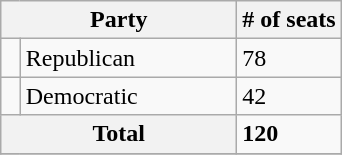<table class="wikitable sortable">
<tr>
<th colspan="2" style="width:150px;">Party</th>
<th># of seats</th>
</tr>
<tr>
<td></td>
<td>Republican</td>
<td>78</td>
</tr>
<tr>
<td></td>
<td>Democratic</td>
<td>42</td>
</tr>
<tr>
<th colspan=2>Total</th>
<td><strong>120</strong></td>
</tr>
<tr>
</tr>
</table>
